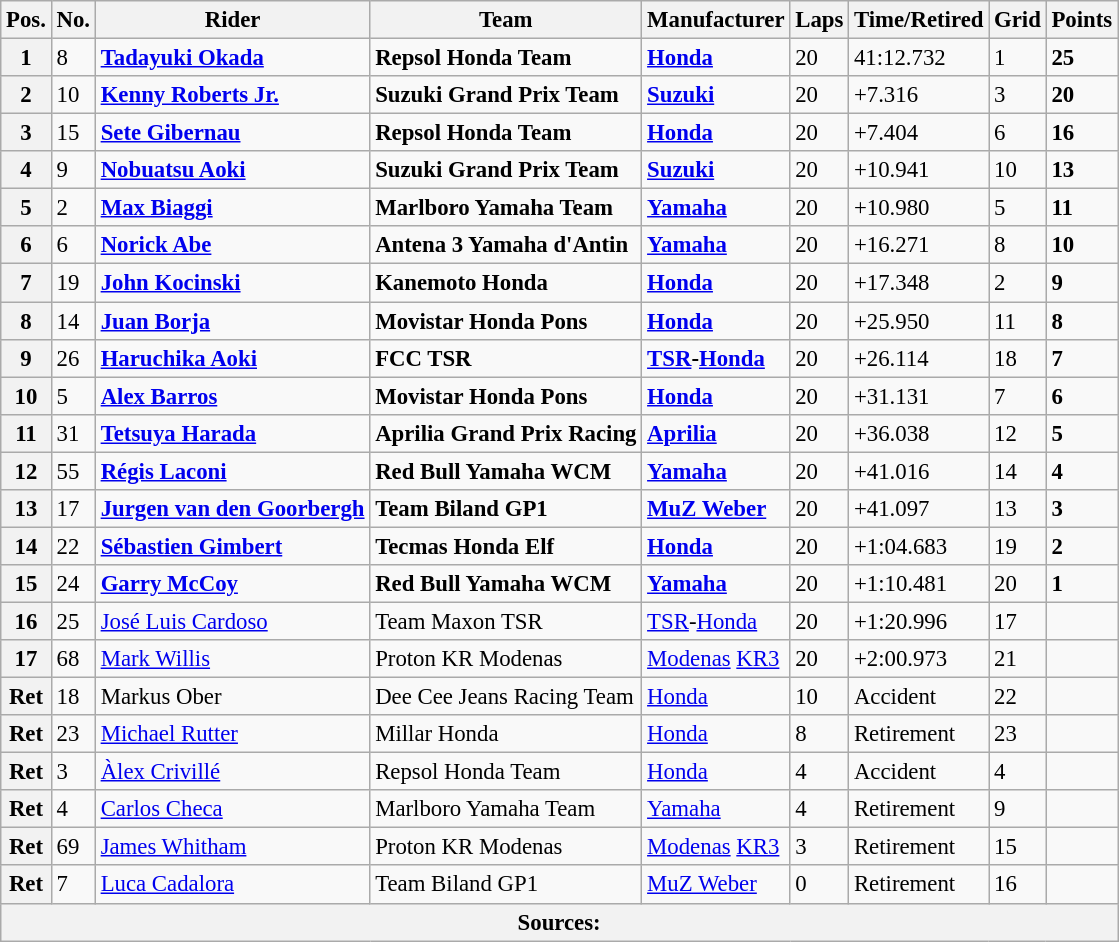<table class="wikitable" style="font-size: 95%;">
<tr>
<th>Pos.</th>
<th>No.</th>
<th>Rider</th>
<th>Team</th>
<th>Manufacturer</th>
<th>Laps</th>
<th>Time/Retired</th>
<th>Grid</th>
<th>Points</th>
</tr>
<tr>
<th>1</th>
<td>8</td>
<td> <strong><a href='#'>Tadayuki Okada</a></strong></td>
<td><strong>Repsol Honda Team</strong></td>
<td><strong><a href='#'>Honda</a></strong></td>
<td>20</td>
<td>41:12.732</td>
<td>1</td>
<td><strong>25</strong></td>
</tr>
<tr>
<th>2</th>
<td>10</td>
<td> <strong><a href='#'>Kenny Roberts Jr.</a></strong></td>
<td><strong>Suzuki Grand Prix Team</strong></td>
<td><strong><a href='#'>Suzuki</a></strong></td>
<td>20</td>
<td>+7.316</td>
<td>3</td>
<td><strong>20</strong></td>
</tr>
<tr>
<th>3</th>
<td>15</td>
<td> <strong><a href='#'>Sete Gibernau</a></strong></td>
<td><strong>Repsol Honda Team</strong></td>
<td><strong><a href='#'>Honda</a></strong></td>
<td>20</td>
<td>+7.404</td>
<td>6</td>
<td><strong>16</strong></td>
</tr>
<tr>
<th>4</th>
<td>9</td>
<td> <strong><a href='#'>Nobuatsu Aoki</a></strong></td>
<td><strong>Suzuki Grand Prix Team</strong></td>
<td><strong><a href='#'>Suzuki</a></strong></td>
<td>20</td>
<td>+10.941</td>
<td>10</td>
<td><strong>13</strong></td>
</tr>
<tr>
<th>5</th>
<td>2</td>
<td> <strong><a href='#'>Max Biaggi</a></strong></td>
<td><strong>Marlboro Yamaha Team</strong></td>
<td><strong><a href='#'>Yamaha</a></strong></td>
<td>20</td>
<td>+10.980</td>
<td>5</td>
<td><strong>11</strong></td>
</tr>
<tr>
<th>6</th>
<td>6</td>
<td> <strong><a href='#'>Norick Abe</a></strong></td>
<td><strong>Antena 3 Yamaha d'Antin</strong></td>
<td><strong><a href='#'>Yamaha</a></strong></td>
<td>20</td>
<td>+16.271</td>
<td>8</td>
<td><strong>10</strong></td>
</tr>
<tr>
<th>7</th>
<td>19</td>
<td> <strong><a href='#'>John Kocinski</a></strong></td>
<td><strong>Kanemoto Honda</strong></td>
<td><strong><a href='#'>Honda</a></strong></td>
<td>20</td>
<td>+17.348</td>
<td>2</td>
<td><strong>9</strong></td>
</tr>
<tr>
<th>8</th>
<td>14</td>
<td> <strong><a href='#'>Juan Borja</a></strong></td>
<td><strong>Movistar Honda Pons</strong></td>
<td><strong><a href='#'>Honda</a></strong></td>
<td>20</td>
<td>+25.950</td>
<td>11</td>
<td><strong>8</strong></td>
</tr>
<tr>
<th>9</th>
<td>26</td>
<td> <strong><a href='#'>Haruchika Aoki</a></strong></td>
<td><strong>FCC TSR</strong></td>
<td><strong><a href='#'>TSR</a>-<a href='#'>Honda</a></strong></td>
<td>20</td>
<td>+26.114</td>
<td>18</td>
<td><strong>7</strong></td>
</tr>
<tr>
<th>10</th>
<td>5</td>
<td> <strong><a href='#'>Alex Barros</a></strong></td>
<td><strong>Movistar Honda Pons</strong></td>
<td><strong><a href='#'>Honda</a></strong></td>
<td>20</td>
<td>+31.131</td>
<td>7</td>
<td><strong>6</strong></td>
</tr>
<tr>
<th>11</th>
<td>31</td>
<td> <strong><a href='#'>Tetsuya Harada</a></strong></td>
<td><strong>Aprilia Grand Prix Racing</strong></td>
<td><strong><a href='#'>Aprilia</a></strong></td>
<td>20</td>
<td>+36.038</td>
<td>12</td>
<td><strong>5</strong></td>
</tr>
<tr>
<th>12</th>
<td>55</td>
<td> <strong><a href='#'>Régis Laconi</a></strong></td>
<td><strong>Red Bull Yamaha WCM</strong></td>
<td><strong><a href='#'>Yamaha</a></strong></td>
<td>20</td>
<td>+41.016</td>
<td>14</td>
<td><strong>4</strong></td>
</tr>
<tr>
<th>13</th>
<td>17</td>
<td> <strong><a href='#'>Jurgen van den Goorbergh</a></strong></td>
<td><strong>Team Biland GP1</strong></td>
<td><strong><a href='#'>MuZ Weber</a></strong></td>
<td>20</td>
<td>+41.097</td>
<td>13</td>
<td><strong>3</strong></td>
</tr>
<tr>
<th>14</th>
<td>22</td>
<td> <strong><a href='#'>Sébastien Gimbert</a></strong></td>
<td><strong>Tecmas Honda Elf</strong></td>
<td><strong><a href='#'>Honda</a></strong></td>
<td>20</td>
<td>+1:04.683</td>
<td>19</td>
<td><strong>2</strong></td>
</tr>
<tr>
<th>15</th>
<td>24</td>
<td> <strong><a href='#'>Garry McCoy</a></strong></td>
<td><strong>Red Bull Yamaha WCM</strong></td>
<td><strong><a href='#'>Yamaha</a></strong></td>
<td>20</td>
<td>+1:10.481</td>
<td>20</td>
<td><strong>1</strong></td>
</tr>
<tr>
<th>16</th>
<td>25</td>
<td> <a href='#'>José Luis Cardoso</a></td>
<td>Team Maxon TSR</td>
<td><a href='#'>TSR</a>-<a href='#'>Honda</a></td>
<td>20</td>
<td>+1:20.996</td>
<td>17</td>
<td></td>
</tr>
<tr>
<th>17</th>
<td>68</td>
<td> <a href='#'>Mark Willis</a></td>
<td>Proton KR Modenas</td>
<td><a href='#'>Modenas</a> <a href='#'>KR3</a></td>
<td>20</td>
<td>+2:00.973</td>
<td>21</td>
<td></td>
</tr>
<tr>
<th>Ret</th>
<td>18</td>
<td> Markus Ober</td>
<td>Dee Cee Jeans Racing Team</td>
<td><a href='#'>Honda</a></td>
<td>10</td>
<td>Accident</td>
<td>22</td>
<td></td>
</tr>
<tr>
<th>Ret</th>
<td>23</td>
<td> <a href='#'>Michael Rutter</a></td>
<td>Millar Honda</td>
<td><a href='#'>Honda</a></td>
<td>8</td>
<td>Retirement</td>
<td>23</td>
<td></td>
</tr>
<tr>
<th>Ret</th>
<td>3</td>
<td> <a href='#'>Àlex Crivillé</a></td>
<td>Repsol Honda Team</td>
<td><a href='#'>Honda</a></td>
<td>4</td>
<td>Accident</td>
<td>4</td>
<td></td>
</tr>
<tr>
<th>Ret</th>
<td>4</td>
<td> <a href='#'>Carlos Checa</a></td>
<td>Marlboro Yamaha Team</td>
<td><a href='#'>Yamaha</a></td>
<td>4</td>
<td>Retirement</td>
<td>9</td>
<td></td>
</tr>
<tr>
<th>Ret</th>
<td>69</td>
<td> <a href='#'>James Whitham</a></td>
<td>Proton KR Modenas</td>
<td><a href='#'>Modenas</a> <a href='#'>KR3</a></td>
<td>3</td>
<td>Retirement</td>
<td>15</td>
<td></td>
</tr>
<tr>
<th>Ret</th>
<td>7</td>
<td> <a href='#'>Luca Cadalora</a></td>
<td>Team Biland GP1</td>
<td><a href='#'>MuZ Weber</a></td>
<td>0</td>
<td>Retirement</td>
<td>16</td>
<td></td>
</tr>
<tr>
<th colspan=9>Sources: </th>
</tr>
</table>
